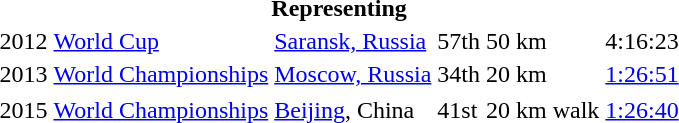<table>
<tr>
<th colspan="6">Representing </th>
</tr>
<tr>
<td>2012</td>
<td><a href='#'>World Cup</a></td>
<td><a href='#'>Saransk, Russia</a></td>
<td>57th</td>
<td>50 km</td>
<td>4:16:23</td>
</tr>
<tr>
<td>2013</td>
<td><a href='#'>World Championships</a></td>
<td><a href='#'>Moscow, Russia</a></td>
<td>34th</td>
<td>20 km</td>
<td><a href='#'>1:26:51</a></td>
</tr>
<tr>
</tr>
<tr>
<td>2015</td>
<td><a href='#'>World Championships</a></td>
<td><a href='#'>Beijing</a>, China</td>
<td>41st</td>
<td>20 km walk</td>
<td><a href='#'>1:26:40</a></td>
</tr>
</table>
